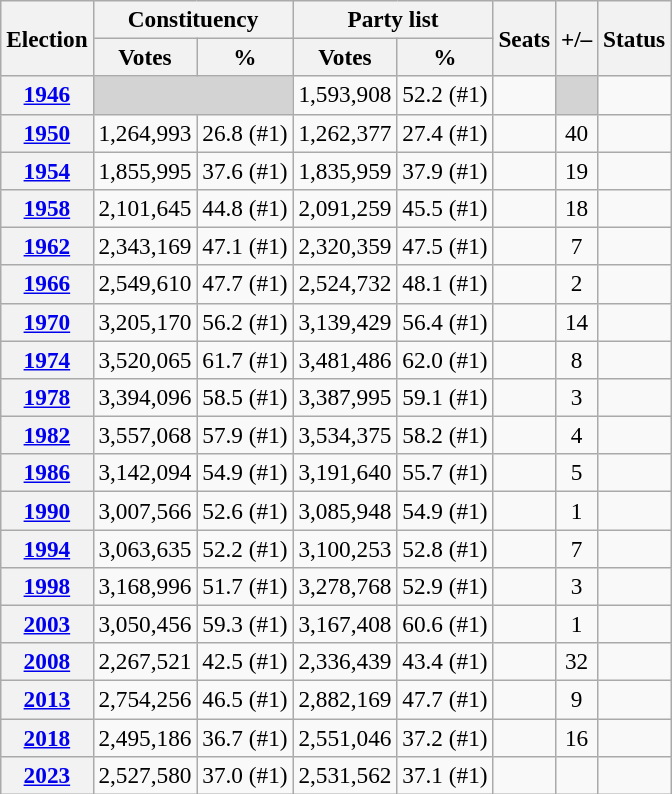<table class="wikitable" style="font-size:97%; text-align:center;">
<tr>
<th rowspan=2>Election</th>
<th colspan=2>Constituency</th>
<th colspan=2>Party list</th>
<th rowspan=2>Seats</th>
<th rowspan=2>+/–</th>
<th rowspan=2>Status</th>
</tr>
<tr>
<th>Votes</th>
<th>%</th>
<th>Votes</th>
<th>%</th>
</tr>
<tr>
<th><a href='#'>1946</a></th>
<td colspan=2 bgcolor="lightgrey"></td>
<td>1,593,908</td>
<td>52.2 (#1)</td>
<td></td>
<td bgcolor="lightgrey"></td>
<td></td>
</tr>
<tr>
<th><a href='#'>1950</a></th>
<td>1,264,993</td>
<td>26.8 (#1)</td>
<td>1,262,377</td>
<td>27.4 (#1)</td>
<td></td>
<td> 40</td>
<td></td>
</tr>
<tr>
<th><a href='#'>1954</a></th>
<td>1,855,995</td>
<td>37.6 (#1)</td>
<td>1,835,959</td>
<td>37.9 (#1)</td>
<td></td>
<td> 19</td>
<td></td>
</tr>
<tr>
<th><a href='#'>1958</a></th>
<td>2,101,645</td>
<td>44.8 (#1)</td>
<td>2,091,259</td>
<td>45.5 (#1)</td>
<td></td>
<td> 18</td>
<td></td>
</tr>
<tr>
<th><a href='#'>1962</a></th>
<td>2,343,169</td>
<td>47.1 (#1)</td>
<td>2,320,359</td>
<td>47.5 (#1)</td>
<td></td>
<td> 7</td>
<td></td>
</tr>
<tr>
<th><a href='#'>1966</a></th>
<td>2,549,610</td>
<td>47.7 (#1)</td>
<td>2,524,732</td>
<td>48.1 (#1)</td>
<td></td>
<td> 2</td>
<td></td>
</tr>
<tr>
<th><a href='#'>1970</a></th>
<td>3,205,170</td>
<td>56.2 (#1)</td>
<td>3,139,429</td>
<td>56.4 (#1)</td>
<td></td>
<td> 14</td>
<td></td>
</tr>
<tr>
<th><a href='#'>1974</a></th>
<td>3,520,065</td>
<td>61.7 (#1)</td>
<td>3,481,486</td>
<td>62.0 (#1)</td>
<td></td>
<td> 8</td>
<td></td>
</tr>
<tr>
<th><a href='#'>1978</a></th>
<td>3,394,096</td>
<td>58.5 (#1)</td>
<td>3,387,995</td>
<td>59.1 (#1)</td>
<td></td>
<td> 3</td>
<td></td>
</tr>
<tr>
<th><a href='#'>1982</a></th>
<td>3,557,068</td>
<td>57.9 (#1)</td>
<td>3,534,375</td>
<td>58.2 (#1)</td>
<td></td>
<td> 4</td>
<td></td>
</tr>
<tr>
<th><a href='#'>1986</a></th>
<td>3,142,094</td>
<td>54.9 (#1)</td>
<td>3,191,640</td>
<td>55.7 (#1)</td>
<td></td>
<td> 5</td>
<td></td>
</tr>
<tr>
<th><a href='#'>1990</a></th>
<td>3,007,566</td>
<td>52.6 (#1)</td>
<td>3,085,948</td>
<td>54.9 (#1)</td>
<td></td>
<td> 1</td>
<td></td>
</tr>
<tr>
<th><a href='#'>1994</a></th>
<td>3,063,635</td>
<td>52.2 (#1)</td>
<td>3,100,253</td>
<td>52.8 (#1)</td>
<td></td>
<td> 7</td>
<td></td>
</tr>
<tr>
<th><a href='#'>1998</a></th>
<td>3,168,996</td>
<td>51.7 (#1)</td>
<td>3,278,768</td>
<td>52.9 (#1)</td>
<td></td>
<td> 3</td>
<td></td>
</tr>
<tr>
<th><a href='#'>2003</a></th>
<td>3,050,456</td>
<td>59.3 (#1)</td>
<td>3,167,408</td>
<td>60.6 (#1)</td>
<td></td>
<td> 1</td>
<td></td>
</tr>
<tr>
<th><a href='#'>2008</a></th>
<td>2,267,521</td>
<td>42.5 (#1)</td>
<td>2,336,439</td>
<td>43.4 (#1)</td>
<td></td>
<td> 32</td>
<td></td>
</tr>
<tr>
<th><a href='#'>2013</a></th>
<td>2,754,256</td>
<td>46.5 (#1)</td>
<td>2,882,169</td>
<td>47.7 (#1)</td>
<td></td>
<td> 9</td>
<td></td>
</tr>
<tr>
<th><a href='#'>2018</a></th>
<td>2,495,186</td>
<td>36.7 (#1)</td>
<td>2,551,046</td>
<td>37.2 (#1)</td>
<td></td>
<td> 16</td>
<td></td>
</tr>
<tr>
<th><a href='#'>2023</a></th>
<td>2,527,580</td>
<td>37.0 (#1)</td>
<td>2,531,562</td>
<td>37.1 (#1)</td>
<td></td>
<td></td>
<td></td>
</tr>
</table>
